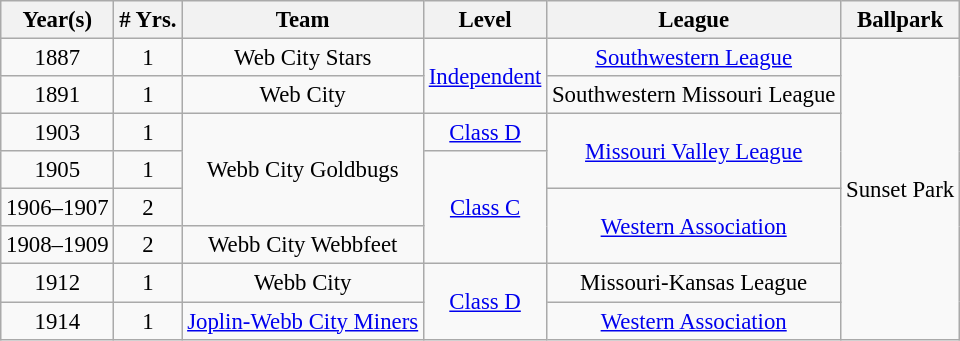<table class="wikitable" style="text-align:center; font-size: 95%;">
<tr>
<th>Year(s)</th>
<th># Yrs.</th>
<th>Team</th>
<th>Level</th>
<th>League</th>
<th>Ballpark</th>
</tr>
<tr>
<td>1887</td>
<td>1</td>
<td>Web City Stars</td>
<td rowspan=2><a href='#'>Independent</a></td>
<td><a href='#'>Southwestern League</a></td>
<td rowspan=8>Sunset Park</td>
</tr>
<tr>
<td>1891</td>
<td>1</td>
<td>Web City</td>
<td>Southwestern Missouri League</td>
</tr>
<tr>
<td>1903</td>
<td>1</td>
<td rowspan=3>Webb City Goldbugs</td>
<td><a href='#'>Class D</a></td>
<td rowspan=2><a href='#'>Missouri Valley League</a></td>
</tr>
<tr>
<td>1905</td>
<td>1</td>
<td rowspan=3><a href='#'>Class C</a></td>
</tr>
<tr>
<td>1906–1907</td>
<td>2</td>
<td Rowspan=2><a href='#'>Western Association</a></td>
</tr>
<tr>
<td>1908–1909</td>
<td>2</td>
<td>Webb City Webbfeet</td>
</tr>
<tr>
<td>1912</td>
<td>1</td>
<td>Webb City</td>
<td rowspan=2><a href='#'>Class D</a></td>
<td>Missouri-Kansas League</td>
</tr>
<tr>
<td>1914</td>
<td>1</td>
<td><a href='#'>Joplin-Webb City Miners</a></td>
<td><a href='#'>Western Association</a></td>
</tr>
</table>
